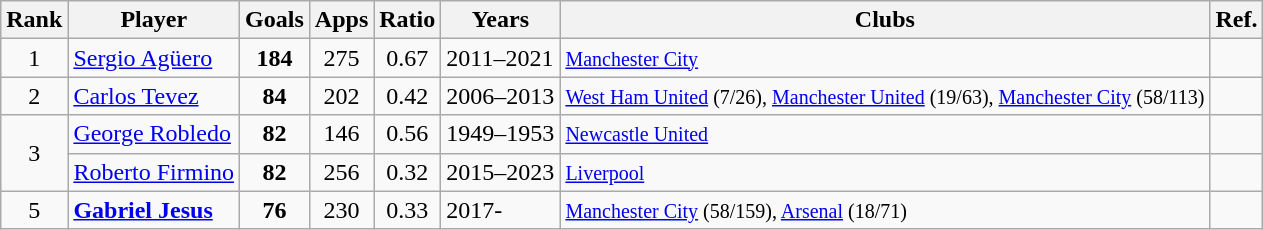<table class="wikitable">
<tr>
<th>Rank</th>
<th>Player</th>
<th><abbr>Goals</abbr></th>
<th><abbr>Apps</abbr></th>
<th><abbr>Ratio</abbr></th>
<th><abbr>Years</abbr></th>
<th><abbr>Clubs</abbr></th>
<th>Ref.</th>
</tr>
<tr>
<td align="center">1</td>
<td> <a href='#'>Sergio Agüero</a></td>
<td align="center"><strong>184</strong></td>
<td align="center">275</td>
<td align="center">0.67</td>
<td>2011–2021</td>
<td><small><a href='#'>Manchester City</a></small></td>
<td></td>
</tr>
<tr>
<td align="center">2</td>
<td> <a href='#'>Carlos Tevez</a></td>
<td align="center"><strong>84</strong></td>
<td align="center">202</td>
<td align="center">0.42</td>
<td>2006–2013</td>
<td><small><a href='#'>West Ham United</a> (7/26), <a href='#'>Manchester United</a> (19/63), <a href='#'>Manchester City</a> (58/113)</small></td>
<td></td>
</tr>
<tr>
<td rowspan="2" align="center">3</td>
<td> <a href='#'>George Robledo</a></td>
<td align="center"><strong>82</strong></td>
<td align="center">146</td>
<td align="center">0.56</td>
<td>1949–1953</td>
<td><small><a href='#'>Newcastle United</a></small></td>
<td></td>
</tr>
<tr>
<td> <a href='#'>Roberto Firmino</a></td>
<td align="center"><strong>82</strong></td>
<td align="center">256</td>
<td align="center">0.32</td>
<td>2015–2023</td>
<td><small><a href='#'>Liverpool</a></small></td>
<td></td>
</tr>
<tr>
<td align="center">5</td>
<td> <strong><a href='#'>Gabriel Jesus</a></strong></td>
<td align="center"><strong>76</strong></td>
<td align="center">230</td>
<td align="center">0.33</td>
<td>2017-</td>
<td><small><a href='#'>Manchester City</a> (58/159), <a href='#'>Arsenal</a> (18/71)</small></td>
<td></td>
</tr>
</table>
